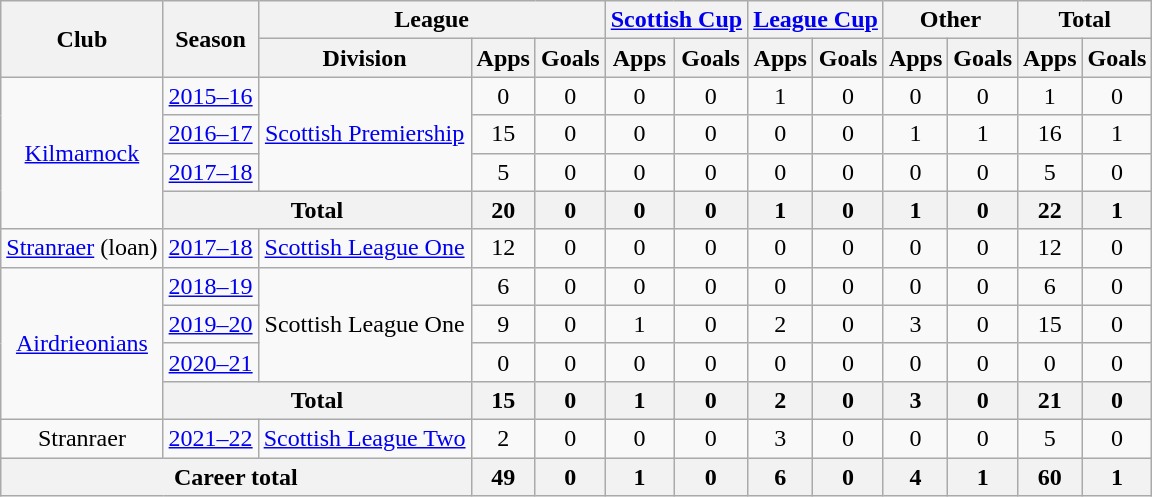<table class="wikitable" style="text-align:center">
<tr>
<th rowspan="2">Club</th>
<th rowspan="2">Season</th>
<th colspan="3">League</th>
<th colspan="2"><a href='#'>Scottish Cup</a></th>
<th colspan="2"><a href='#'>League Cup</a></th>
<th colspan="2">Other</th>
<th colspan="2">Total</th>
</tr>
<tr>
<th>Division</th>
<th>Apps</th>
<th>Goals</th>
<th>Apps</th>
<th>Goals</th>
<th>Apps</th>
<th>Goals</th>
<th>Apps</th>
<th>Goals</th>
<th>Apps</th>
<th>Goals</th>
</tr>
<tr>
<td rowspan="4"><a href='#'>Kilmarnock</a></td>
<td><a href='#'>2015–16</a></td>
<td rowspan="3"><a href='#'>Scottish Premiership</a></td>
<td>0</td>
<td>0</td>
<td>0</td>
<td>0</td>
<td>1</td>
<td>0</td>
<td>0</td>
<td>0</td>
<td>1</td>
<td>0</td>
</tr>
<tr>
<td><a href='#'>2016–17</a></td>
<td>15</td>
<td>0</td>
<td>0</td>
<td>0</td>
<td>0</td>
<td>0</td>
<td>1</td>
<td>1</td>
<td>16</td>
<td>1</td>
</tr>
<tr>
<td><a href='#'>2017–18</a></td>
<td>5</td>
<td>0</td>
<td>0</td>
<td>0</td>
<td>0</td>
<td>0</td>
<td>0</td>
<td>0</td>
<td>5</td>
<td>0</td>
</tr>
<tr>
<th colspan=2>Total</th>
<th>20</th>
<th>0</th>
<th>0</th>
<th>0</th>
<th>1</th>
<th>0</th>
<th>1</th>
<th>0</th>
<th>22</th>
<th>1</th>
</tr>
<tr>
<td><a href='#'>Stranraer</a> (loan)</td>
<td><a href='#'>2017–18</a></td>
<td><a href='#'>Scottish League One</a></td>
<td>12</td>
<td>0</td>
<td>0</td>
<td>0</td>
<td>0</td>
<td>0</td>
<td>0</td>
<td>0</td>
<td>12</td>
<td>0</td>
</tr>
<tr>
<td rowspan=4><a href='#'>Airdrieonians</a></td>
<td><a href='#'>2018–19</a></td>
<td rowspan=3>Scottish League One</td>
<td>6</td>
<td>0</td>
<td>0</td>
<td>0</td>
<td>0</td>
<td>0</td>
<td>0</td>
<td>0</td>
<td>6</td>
<td>0</td>
</tr>
<tr>
<td><a href='#'>2019–20</a></td>
<td>9</td>
<td>0</td>
<td>1</td>
<td>0</td>
<td>2</td>
<td>0</td>
<td>3</td>
<td>0</td>
<td>15</td>
<td>0</td>
</tr>
<tr>
<td><a href='#'>2020–21</a></td>
<td>0</td>
<td>0</td>
<td>0</td>
<td>0</td>
<td>0</td>
<td>0</td>
<td>0</td>
<td>0</td>
<td>0</td>
<td>0</td>
</tr>
<tr>
<th colspan=2>Total</th>
<th>15</th>
<th>0</th>
<th>1</th>
<th>0</th>
<th>2</th>
<th>0</th>
<th>3</th>
<th>0</th>
<th>21</th>
<th>0</th>
</tr>
<tr>
<td>Stranraer</td>
<td><a href='#'>2021–22</a></td>
<td><a href='#'>Scottish League Two</a></td>
<td>2</td>
<td>0</td>
<td>0</td>
<td>0</td>
<td>3</td>
<td>0</td>
<td>0</td>
<td>0</td>
<td>5</td>
<td>0</td>
</tr>
<tr>
<th colspan="3">Career total</th>
<th>49</th>
<th>0</th>
<th>1</th>
<th>0</th>
<th>6</th>
<th>0</th>
<th>4</th>
<th>1</th>
<th>60</th>
<th>1</th>
</tr>
</table>
